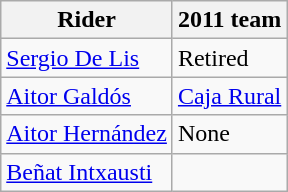<table class="wikitable">
<tr>
<th>Rider</th>
<th>2011 team</th>
</tr>
<tr>
<td><a href='#'>Sergio De Lis</a></td>
<td>Retired</td>
</tr>
<tr>
<td><a href='#'>Aitor Galdós</a></td>
<td><a href='#'>Caja Rural</a></td>
</tr>
<tr>
<td><a href='#'>Aitor Hernández</a></td>
<td>None</td>
</tr>
<tr>
<td><a href='#'>Beñat Intxausti</a></td>
<td></td>
</tr>
</table>
